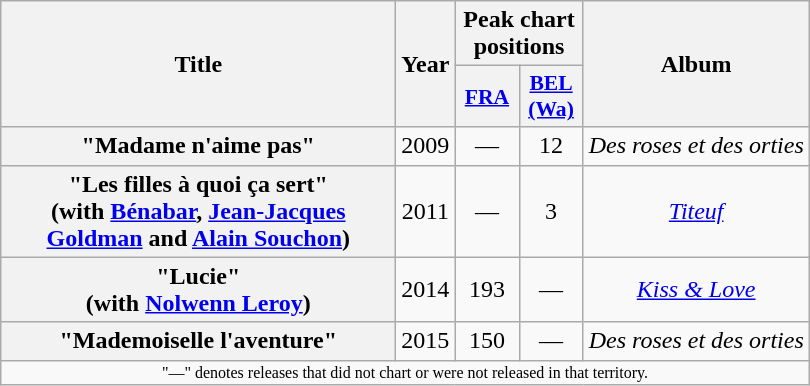<table class="wikitable plainrowheaders" style="text-align:center;" border="1">
<tr>
<th scope="col" rowspan="2" style="width:16em;">Title</th>
<th scope="col" rowspan="2">Year</th>
<th scope="col" colspan="2">Peak chart positions</th>
<th scope="col" rowspan="2">Album</th>
</tr>
<tr>
<th scope="col" style="width:2.5em;font-size:90%;"><a href='#'>FRA</a></th>
<th scope="col" style="width:2.5em;font-size:90%;"><a href='#'>BEL<br>(Wa)</a></th>
</tr>
<tr>
<th scope="row">"Madame n'aime pas"</th>
<td>2009</td>
<td>—</td>
<td>12</td>
<td><em>Des roses et des orties</em></td>
</tr>
<tr>
<th scope="row">"Les filles à quoi ça sert" <br><span>(with <a href='#'>Bénabar</a>, <a href='#'>Jean-Jacques Goldman</a> and <a href='#'>Alain Souchon</a>)</span></th>
<td>2011</td>
<td>—</td>
<td>3</td>
<td><em><a href='#'>Titeuf</a></em></td>
</tr>
<tr>
<th scope="row">"Lucie" <br><span>(with <a href='#'>Nolwenn Leroy</a>)</span></th>
<td>2014</td>
<td>193</td>
<td>—</td>
<td><em><a href='#'>Kiss & Love</a></em></td>
</tr>
<tr>
<th scope="row">"Mademoiselle l'aventure"</th>
<td>2015</td>
<td>150</td>
<td>—</td>
<td><em>Des roses et des orties</em></td>
</tr>
<tr>
<td colspan="5" style="text-align:center; font-size:8pt;">"—" denotes releases that did not chart or were not released in that territory.</td>
</tr>
</table>
